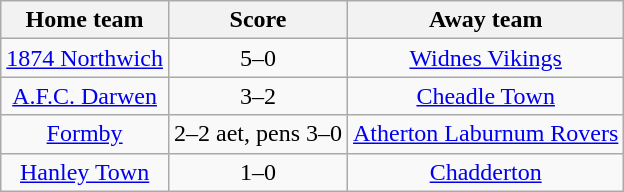<table class="wikitable" style="text-align: center">
<tr>
<th>Home team</th>
<th>Score</th>
<th>Away team</th>
</tr>
<tr>
<td><a href='#'>1874 Northwich</a></td>
<td>5–0</td>
<td><a href='#'>Widnes Vikings</a></td>
</tr>
<tr>
<td><a href='#'>A.F.C. Darwen</a></td>
<td>3–2</td>
<td><a href='#'>Cheadle Town</a></td>
</tr>
<tr>
<td><a href='#'>Formby</a></td>
<td>2–2 aet, pens 3–0</td>
<td><a href='#'>Atherton Laburnum Rovers</a></td>
</tr>
<tr>
<td><a href='#'>Hanley Town</a></td>
<td>1–0</td>
<td><a href='#'>Chadderton</a></td>
</tr>
</table>
